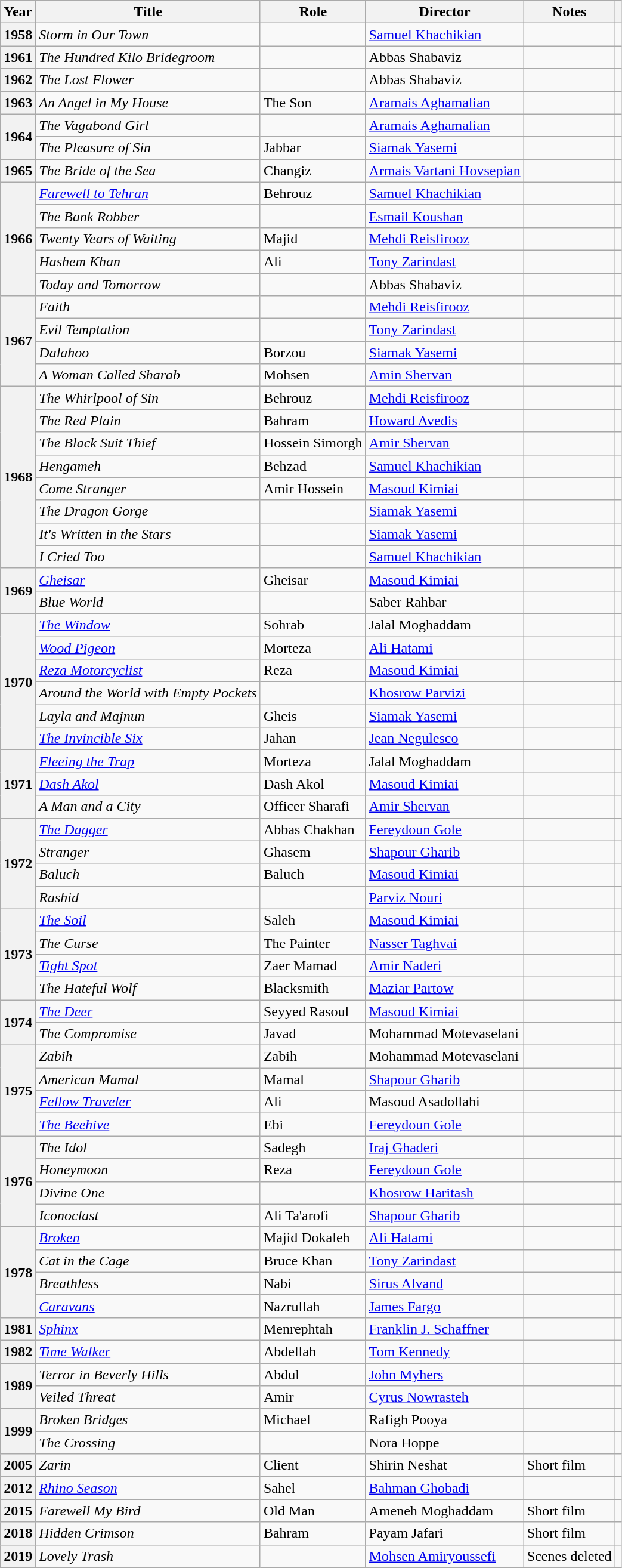<table class="wikitable plainrowheaders sortable"  style=font-size:100%>
<tr>
<th scope="col">Year</th>
<th scope="col">Title</th>
<th scope="col">Role</th>
<th scope="col">Director</th>
<th scope="col" class="unsortable">Notes</th>
<th scope="col" class="unsortable"></th>
</tr>
<tr>
<th scope=row>1958</th>
<td><em>Storm in Our Town</em></td>
<td></td>
<td><a href='#'>Samuel Khachikian</a></td>
<td></td>
<td></td>
</tr>
<tr>
<th scope=row>1961</th>
<td><em>The Hundred Kilo Bridegroom</em></td>
<td></td>
<td>Abbas Shabaviz</td>
<td></td>
<td></td>
</tr>
<tr>
<th scope=row>1962</th>
<td><em>The Lost Flower</em></td>
<td></td>
<td>Abbas Shabaviz</td>
<td></td>
<td></td>
</tr>
<tr>
<th scope=row>1963</th>
<td><em>An Angel in My House</em></td>
<td>The Son</td>
<td><a href='#'>Aramais Aghamalian</a></td>
<td></td>
<td></td>
</tr>
<tr>
<th scope=row rowspan="2">1964</th>
<td><em>The Vagabond Girl</em></td>
<td></td>
<td><a href='#'>Aramais Aghamalian</a></td>
<td></td>
<td></td>
</tr>
<tr>
<td><em>The Pleasure of Sin</em></td>
<td>Jabbar</td>
<td><a href='#'>Siamak Yasemi</a></td>
<td></td>
<td></td>
</tr>
<tr>
<th scope=row>1965</th>
<td><em>The Bride of the Sea</em></td>
<td>Changiz</td>
<td><a href='#'>Armais Vartani Hovsepian</a></td>
<td></td>
<td></td>
</tr>
<tr>
<th scope=row rowspan="5">1966</th>
<td><em><a href='#'>Farewell to Tehran</a></em></td>
<td>Behrouz</td>
<td><a href='#'>Samuel Khachikian</a></td>
<td></td>
<td></td>
</tr>
<tr>
<td><em>The Bank Robber</em></td>
<td></td>
<td><a href='#'>Esmail Koushan</a></td>
<td></td>
<td></td>
</tr>
<tr>
<td><em>Twenty Years of Waiting</em></td>
<td>Majid</td>
<td><a href='#'>Mehdi Reisfirooz</a></td>
<td></td>
<td></td>
</tr>
<tr>
<td><em>Hashem Khan</em></td>
<td>Ali</td>
<td><a href='#'>Tony Zarindast</a></td>
<td></td>
<td></td>
</tr>
<tr>
<td><em>Today and Tomorrow</em></td>
<td></td>
<td>Abbas Shabaviz</td>
<td></td>
<td></td>
</tr>
<tr>
<th scope=row rowspan="4">1967</th>
<td><em>Faith</em></td>
<td></td>
<td><a href='#'>Mehdi Reisfirooz</a></td>
<td></td>
<td></td>
</tr>
<tr>
<td><em>Evil Temptation</em></td>
<td></td>
<td><a href='#'>Tony Zarindast</a></td>
<td></td>
<td></td>
</tr>
<tr>
<td><em>Dalahoo</em></td>
<td>Borzou</td>
<td><a href='#'>Siamak Yasemi</a></td>
<td></td>
<td></td>
</tr>
<tr>
<td><em>A Woman Called Sharab</em></td>
<td>Mohsen</td>
<td><a href='#'>Amin Shervan</a></td>
<td></td>
<td></td>
</tr>
<tr>
<th scope=row rowspan="8">1968</th>
<td><em>The Whirlpool of Sin</em></td>
<td>Behrouz</td>
<td><a href='#'>Mehdi Reisfirooz</a></td>
<td></td>
<td></td>
</tr>
<tr>
<td><em>The Red Plain</em></td>
<td>Bahram</td>
<td><a href='#'>Howard Avedis</a></td>
<td></td>
<td></td>
</tr>
<tr>
<td><em>The Black Suit Thief</em></td>
<td>Hossein Simorgh</td>
<td><a href='#'>Amir Shervan</a></td>
<td></td>
<td></td>
</tr>
<tr>
<td><em>Hengameh</em></td>
<td>Behzad</td>
<td><a href='#'>Samuel Khachikian</a></td>
<td></td>
<td></td>
</tr>
<tr>
<td><em>Come Stranger</em></td>
<td>Amir Hossein</td>
<td><a href='#'>Masoud Kimiai</a></td>
<td></td>
<td></td>
</tr>
<tr>
<td><em>The Dragon Gorge</em></td>
<td></td>
<td><a href='#'>Siamak Yasemi</a></td>
<td></td>
<td></td>
</tr>
<tr>
<td><em>It's Written in the Stars</em></td>
<td></td>
<td><a href='#'>Siamak Yasemi</a></td>
<td></td>
<td></td>
</tr>
<tr>
<td><em>I Cried Too</em></td>
<td></td>
<td><a href='#'>Samuel Khachikian</a></td>
<td></td>
<td></td>
</tr>
<tr>
<th scope=row rowspan="2">1969</th>
<td><em><a href='#'>Gheisar</a></em></td>
<td>Gheisar</td>
<td><a href='#'>Masoud Kimiai</a></td>
<td></td>
<td></td>
</tr>
<tr>
<td><em>Blue World</em></td>
<td></td>
<td>Saber Rahbar</td>
<td></td>
<td></td>
</tr>
<tr>
<th scope=row rowspan="6">1970</th>
<td><em><a href='#'>The Window</a></em></td>
<td>Sohrab</td>
<td>Jalal Moghaddam</td>
<td></td>
<td></td>
</tr>
<tr>
<td><em><a href='#'>Wood Pigeon</a></em></td>
<td>Morteza</td>
<td><a href='#'>Ali Hatami</a></td>
<td></td>
<td></td>
</tr>
<tr>
<td><em><a href='#'>Reza Motorcyclist</a></em></td>
<td>Reza</td>
<td><a href='#'>Masoud Kimiai</a></td>
<td></td>
<td></td>
</tr>
<tr>
<td><em>Around the World with Empty Pockets</em></td>
<td></td>
<td><a href='#'>Khosrow Parvizi</a></td>
<td></td>
<td></td>
</tr>
<tr>
<td><em>Layla and Majnun</em></td>
<td>Gheis</td>
<td><a href='#'>Siamak Yasemi</a></td>
<td></td>
<td></td>
</tr>
<tr>
<td><em><a href='#'>The Invincible Six</a></em></td>
<td>Jahan</td>
<td><a href='#'>Jean Negulesco</a></td>
<td></td>
<td></td>
</tr>
<tr>
<th scope=row rowspan="3">1971</th>
<td><em><a href='#'>Fleeing the Trap</a></em></td>
<td>Morteza</td>
<td>Jalal Moghaddam</td>
<td></td>
<td></td>
</tr>
<tr>
<td><em><a href='#'>Dash Akol</a></em></td>
<td>Dash Akol</td>
<td><a href='#'>Masoud Kimiai</a></td>
<td></td>
<td></td>
</tr>
<tr>
<td><em>A Man and a City</em></td>
<td>Officer Sharafi</td>
<td><a href='#'>Amir Shervan</a></td>
<td></td>
<td></td>
</tr>
<tr>
<th scope=row rowspan="4">1972</th>
<td><em><a href='#'>The Dagger</a></em></td>
<td>Abbas Chakhan</td>
<td><a href='#'>Fereydoun Gole</a></td>
<td></td>
<td></td>
</tr>
<tr>
<td><em>Stranger</em></td>
<td>Ghasem</td>
<td><a href='#'>Shapour Gharib</a></td>
<td></td>
<td></td>
</tr>
<tr>
<td><em>Baluch</em></td>
<td>Baluch</td>
<td><a href='#'>Masoud Kimiai</a></td>
<td></td>
<td></td>
</tr>
<tr>
<td><em>Rashid</em></td>
<td></td>
<td><a href='#'>Parviz Nouri</a></td>
<td></td>
<td></td>
</tr>
<tr>
<th scope=row rowspan="4">1973</th>
<td><em><a href='#'>The Soil</a></em></td>
<td>Saleh</td>
<td><a href='#'>Masoud Kimiai</a></td>
<td></td>
<td></td>
</tr>
<tr>
<td><em>The Curse</em></td>
<td>The Painter</td>
<td><a href='#'>Nasser Taghvai</a></td>
<td></td>
<td></td>
</tr>
<tr>
<td><em><a href='#'>Tight Spot</a></em></td>
<td>Zaer Mamad</td>
<td><a href='#'>Amir Naderi</a></td>
<td></td>
<td></td>
</tr>
<tr>
<td><em>The Hateful Wolf</em></td>
<td>Blacksmith</td>
<td><a href='#'>Maziar Partow</a></td>
<td></td>
<td></td>
</tr>
<tr>
<th scope=row rowspan="2">1974</th>
<td><em><a href='#'>The Deer</a></em></td>
<td>Seyyed Rasoul</td>
<td><a href='#'>Masoud Kimiai</a></td>
<td></td>
<td></td>
</tr>
<tr>
<td><em>The Compromise</em></td>
<td>Javad</td>
<td>Mohammad Motevaselani</td>
<td></td>
<td></td>
</tr>
<tr>
<th scope=row rowspan="4">1975</th>
<td><em>Zabih</em></td>
<td>Zabih</td>
<td>Mohammad Motevaselani</td>
<td></td>
<td></td>
</tr>
<tr>
<td><em>American Mamal</em></td>
<td>Mamal</td>
<td><a href='#'>Shapour Gharib</a></td>
<td></td>
<td></td>
</tr>
<tr>
<td><em><a href='#'>Fellow Traveler</a></em></td>
<td>Ali</td>
<td>Masoud Asadollahi</td>
<td></td>
<td></td>
</tr>
<tr>
<td><em><a href='#'>The Beehive</a></em></td>
<td>Ebi</td>
<td><a href='#'>Fereydoun Gole</a></td>
<td></td>
<td></td>
</tr>
<tr>
<th scope=row rowspan="4">1976</th>
<td><em>The Idol</em></td>
<td>Sadegh</td>
<td><a href='#'>Iraj Ghaderi</a></td>
<td></td>
<td></td>
</tr>
<tr>
<td><em>Honeymoon</em></td>
<td>Reza</td>
<td><a href='#'>Fereydoun Gole</a></td>
<td></td>
<td></td>
</tr>
<tr>
<td><em>Divine One</em></td>
<td></td>
<td><a href='#'>Khosrow Haritash</a></td>
<td></td>
<td></td>
</tr>
<tr>
<td><em>Iconoclast</em></td>
<td>Ali Ta'arofi</td>
<td><a href='#'>Shapour Gharib</a></td>
<td></td>
<td></td>
</tr>
<tr>
<th scope=row rowspan="4">1978</th>
<td><em><a href='#'>Broken</a></em></td>
<td>Majid Dokaleh</td>
<td><a href='#'>Ali Hatami</a></td>
<td></td>
<td></td>
</tr>
<tr>
<td><em>Cat in the Cage</em></td>
<td>Bruce Khan</td>
<td><a href='#'>Tony Zarindast</a></td>
<td></td>
<td></td>
</tr>
<tr>
<td><em>Breathless</em></td>
<td>Nabi</td>
<td><a href='#'>Sirus Alvand</a></td>
<td></td>
<td></td>
</tr>
<tr>
<td><em><a href='#'>Caravans</a></em></td>
<td>Nazrullah</td>
<td><a href='#'>James Fargo</a></td>
<td></td>
<td></td>
</tr>
<tr>
<th scope=row>1981</th>
<td><em><a href='#'>Sphinx</a></em></td>
<td>Menrephtah</td>
<td><a href='#'>Franklin J. Schaffner</a></td>
<td></td>
<td></td>
</tr>
<tr>
<th scope=row>1982</th>
<td><em><a href='#'>Time Walker</a></em></td>
<td>Abdellah</td>
<td><a href='#'>Tom Kennedy</a></td>
<td></td>
<td></td>
</tr>
<tr>
<th scope=row rowspan="2">1989</th>
<td><em>Terror in Beverly Hills</em></td>
<td>Abdul</td>
<td><a href='#'>John Myhers</a></td>
<td></td>
<td></td>
</tr>
<tr>
<td><em>Veiled Threat</em></td>
<td>Amir</td>
<td><a href='#'>Cyrus Nowrasteh</a></td>
<td></td>
<td></td>
</tr>
<tr>
<th scope=row rowspan="2">1999</th>
<td><em>Broken Bridges</em></td>
<td>Michael</td>
<td>Rafigh Pooya</td>
<td></td>
<td></td>
</tr>
<tr>
<td><em>The Crossing</em></td>
<td></td>
<td>Nora Hoppe</td>
<td></td>
<td></td>
</tr>
<tr>
<th scope=row>2005</th>
<td><em>Zarin</em></td>
<td>Client</td>
<td>Shirin Neshat</td>
<td>Short film</td>
<td></td>
</tr>
<tr>
<th scope=row>2012</th>
<td><em><a href='#'>Rhino Season</a></em></td>
<td>Sahel</td>
<td><a href='#'>Bahman Ghobadi</a></td>
<td></td>
<td></td>
</tr>
<tr>
<th scope=row>2015</th>
<td><em>Farewell My Bird</em></td>
<td>Old Man</td>
<td>Ameneh Moghaddam</td>
<td>Short film</td>
<td></td>
</tr>
<tr>
<th scope=row>2018</th>
<td><em>Hidden Crimson</em></td>
<td>Bahram</td>
<td>Payam Jafari</td>
<td>Short film</td>
<td></td>
</tr>
<tr>
<th scope=row>2019</th>
<td><em>Lovely Trash</em></td>
<td></td>
<td><a href='#'>Mohsen Amiryoussefi</a></td>
<td>Scenes deleted</td>
<td></td>
</tr>
</table>
